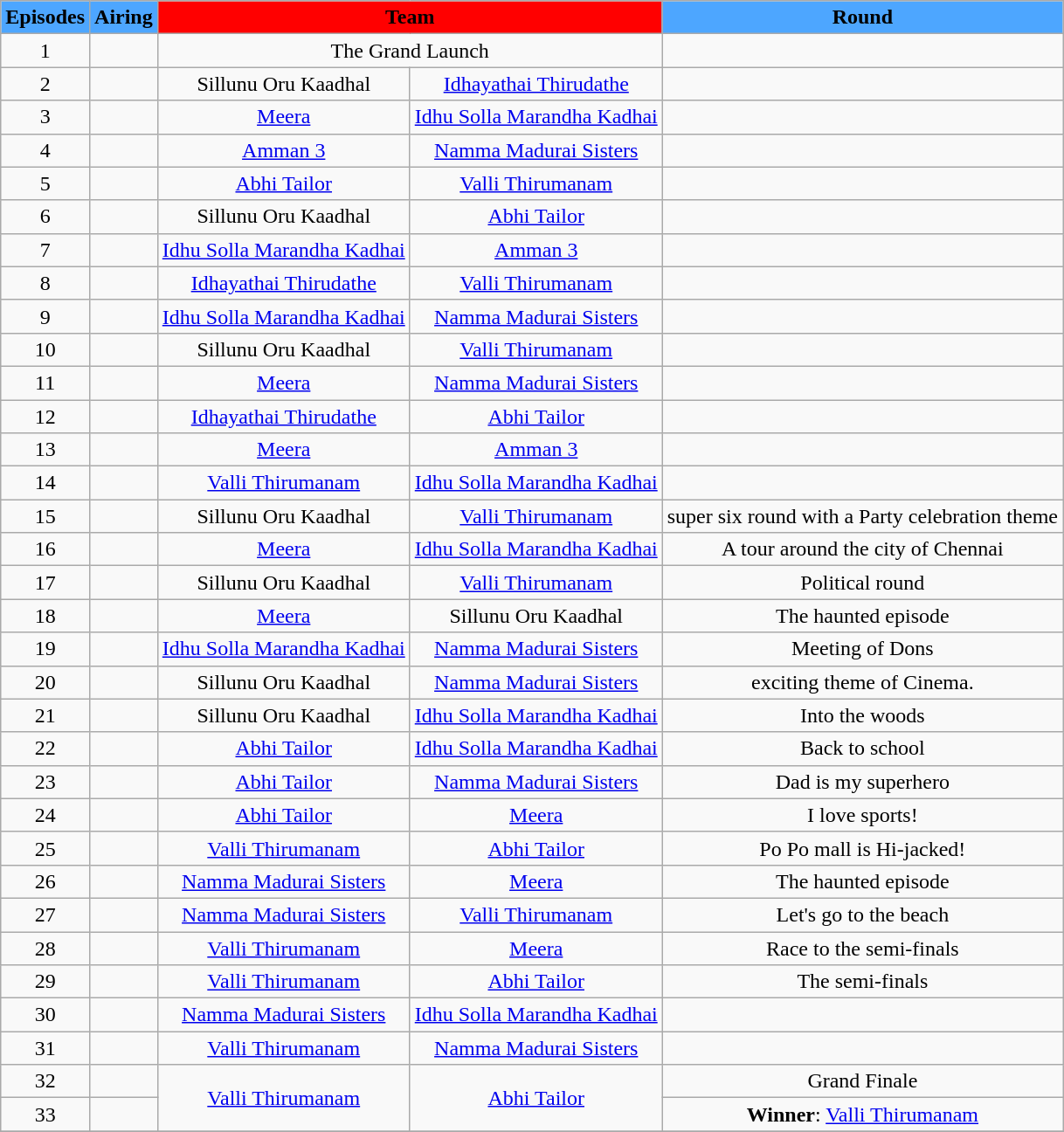<table class="wikitable" style="text-align:center;">
<tr>
<th scope="col" style ="background: #4da6ff;"style="background: #FF7F00 ;color:black">Episodes</th>
<th scope="col" style ="background: #4da6ff;"style="background: #FF7F00 ;color:black">Airing</th>
<th scope="col" style ="background: #FF0000;"style="background: #FF7F00 ;color:black"  colspan="2">Team</th>
<th scope="col" style ="background: #4da6ff;"style="background: #FF7F00 ;color:black">Round</th>
</tr>
<tr>
<td>1</td>
<td></td>
<td colspan="2" style=>The Grand Launch</td>
<td></td>
</tr>
<tr>
<td>2</td>
<td></td>
<td>Sillunu Oru Kaadhal</td>
<td><a href='#'>Idhayathai Thirudathe</a></td>
<td></td>
</tr>
<tr>
<td>3</td>
<td></td>
<td><a href='#'>Meera</a></td>
<td><a href='#'>Idhu Solla Marandha Kadhai</a></td>
<td></td>
</tr>
<tr>
<td>4</td>
<td></td>
<td><a href='#'>Amman 3</a></td>
<td><a href='#'>Namma Madurai Sisters</a></td>
<td></td>
</tr>
<tr>
<td>5</td>
<td></td>
<td><a href='#'>Abhi Tailor</a></td>
<td><a href='#'>Valli Thirumanam</a></td>
<td></td>
</tr>
<tr>
<td>6</td>
<td></td>
<td>Sillunu Oru Kaadhal</td>
<td><a href='#'>Abhi Tailor</a></td>
<td></td>
</tr>
<tr>
<td>7</td>
<td></td>
<td><a href='#'>Idhu Solla Marandha Kadhai</a></td>
<td><a href='#'>Amman 3</a></td>
<td></td>
</tr>
<tr>
<td>8</td>
<td></td>
<td><a href='#'>Idhayathai Thirudathe</a></td>
<td><a href='#'>Valli Thirumanam</a></td>
<td></td>
</tr>
<tr>
<td>9</td>
<td></td>
<td><a href='#'>Idhu Solla Marandha Kadhai</a></td>
<td><a href='#'>Namma Madurai Sisters</a></td>
<td></td>
</tr>
<tr>
<td>10</td>
<td></td>
<td>Sillunu Oru Kaadhal</td>
<td><a href='#'>Valli Thirumanam</a></td>
<td></td>
</tr>
<tr>
<td>11</td>
<td></td>
<td><a href='#'>Meera</a></td>
<td><a href='#'>Namma Madurai Sisters</a></td>
<td></td>
</tr>
<tr>
<td>12</td>
<td></td>
<td><a href='#'>Idhayathai Thirudathe</a></td>
<td><a href='#'>Abhi Tailor</a></td>
<td></td>
</tr>
<tr>
<td>13</td>
<td></td>
<td><a href='#'>Meera</a></td>
<td><a href='#'>Amman 3</a></td>
<td></td>
</tr>
<tr>
<td>14</td>
<td></td>
<td><a href='#'>Valli Thirumanam</a></td>
<td><a href='#'>Idhu Solla Marandha Kadhai</a></td>
<td></td>
</tr>
<tr>
<td>15</td>
<td></td>
<td>Sillunu Oru Kaadhal</td>
<td><a href='#'>Valli Thirumanam</a></td>
<td>super six round with a Party celebration theme</td>
</tr>
<tr>
<td>16</td>
<td></td>
<td><a href='#'>Meera</a></td>
<td><a href='#'>Idhu Solla Marandha Kadhai</a></td>
<td>A tour around the city of Chennai</td>
</tr>
<tr>
<td>17</td>
<td></td>
<td>Sillunu Oru Kaadhal</td>
<td><a href='#'>Valli Thirumanam</a></td>
<td>Political round</td>
</tr>
<tr>
<td>18</td>
<td></td>
<td><a href='#'>Meera</a></td>
<td>Sillunu Oru Kaadhal</td>
<td>The haunted episode</td>
</tr>
<tr>
<td>19</td>
<td></td>
<td><a href='#'>Idhu Solla Marandha Kadhai</a></td>
<td><a href='#'>Namma Madurai Sisters</a></td>
<td>Meeting of Dons</td>
</tr>
<tr>
<td>20</td>
<td></td>
<td>Sillunu Oru Kaadhal</td>
<td><a href='#'>Namma Madurai Sisters</a></td>
<td>exciting theme of Cinema.</td>
</tr>
<tr>
<td>21</td>
<td></td>
<td>Sillunu Oru Kaadhal</td>
<td><a href='#'>Idhu Solla Marandha Kadhai</a></td>
<td>Into the woods</td>
</tr>
<tr>
<td>22</td>
<td></td>
<td><a href='#'>Abhi Tailor</a></td>
<td><a href='#'>Idhu Solla Marandha Kadhai</a></td>
<td>Back to school</td>
</tr>
<tr>
<td>23</td>
<td></td>
<td><a href='#'>Abhi Tailor</a></td>
<td><a href='#'>Namma Madurai Sisters</a></td>
<td>Dad is my superhero</td>
</tr>
<tr>
<td>24</td>
<td></td>
<td><a href='#'>Abhi Tailor</a></td>
<td><a href='#'>Meera</a></td>
<td>I love sports!</td>
</tr>
<tr>
<td>25</td>
<td></td>
<td><a href='#'>Valli Thirumanam</a></td>
<td><a href='#'>Abhi Tailor</a></td>
<td>Po Po mall is Hi-jacked!</td>
</tr>
<tr>
<td>26</td>
<td></td>
<td><a href='#'>Namma Madurai Sisters</a></td>
<td><a href='#'>Meera</a></td>
<td>The haunted episode</td>
</tr>
<tr>
<td>27</td>
<td></td>
<td><a href='#'>Namma Madurai Sisters</a></td>
<td><a href='#'>Valli Thirumanam</a></td>
<td>Let's go to the beach</td>
</tr>
<tr>
<td>28</td>
<td></td>
<td><a href='#'>Valli Thirumanam</a></td>
<td><a href='#'>Meera</a></td>
<td>Race to the semi-finals</td>
</tr>
<tr>
<td>29</td>
<td></td>
<td><a href='#'>Valli Thirumanam</a></td>
<td><a href='#'>Abhi Tailor</a></td>
<td>The semi-finals</td>
</tr>
<tr>
<td>30</td>
<td></td>
<td><a href='#'>Namma Madurai Sisters</a></td>
<td><a href='#'>Idhu Solla Marandha Kadhai</a></td>
<td></td>
</tr>
<tr>
<td>31</td>
<td></td>
<td><a href='#'>Valli Thirumanam</a></td>
<td><a href='#'>Namma Madurai Sisters</a></td>
<td></td>
</tr>
<tr>
<td>32</td>
<td></td>
<td rowspan="2"><a href='#'>Valli Thirumanam</a></td>
<td rowspan="2"><a href='#'>Abhi Tailor</a></td>
<td>Grand Finale</td>
</tr>
<tr>
<td>33</td>
<td></td>
<td><strong>Winner</strong>: <a href='#'>Valli Thirumanam</a></td>
</tr>
<tr>
</tr>
</table>
